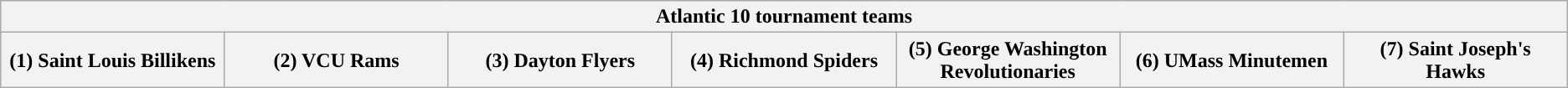<table class="wikitable">
<tr>
<th colspan=7>Atlantic 10 tournament teams</th>
</tr>
<tr>
<th style="width: 14%; ">(1) Saint Louis Billikens</th>
<th style="width: 14%; ">(2) VCU Rams</th>
<th style="width: 14%; ">(3) Dayton Flyers</th>
<th style="width: 14%; ">(4) Richmond Spiders</th>
<th style="width: 14%; ">(5) George Washington Revolutionaries</th>
<th style="width: 14%; ">(6) UMass Minutemen</th>
<th style="width: 14%; ">(7) Saint Joseph's Hawks</th>
</tr>
</table>
